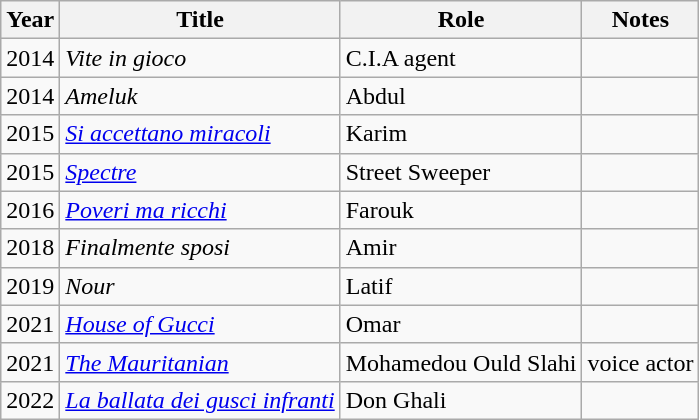<table class="wikitable sortable">
<tr>
<th>Year</th>
<th>Title</th>
<th>Role</th>
<th>Notes</th>
</tr>
<tr>
<td>2014</td>
<td><em>Vite in gioco</em></td>
<td>C.I.A agent</td>
<td></td>
</tr>
<tr>
<td>2014</td>
<td><em>Ameluk</em></td>
<td>Abdul</td>
<td></td>
</tr>
<tr>
<td>2015</td>
<td><em><a href='#'>Si accettano miracoli</a></em></td>
<td>Karim</td>
<td></td>
</tr>
<tr>
<td>2015</td>
<td><a href='#'><em>Spectre</em></a></td>
<td>Street Sweeper</td>
<td></td>
</tr>
<tr>
<td>2016</td>
<td><em><a href='#'>Poveri ma ricchi</a></em></td>
<td>Farouk</td>
<td></td>
</tr>
<tr>
<td>2018</td>
<td><em>Finalmente sposi</em></td>
<td>Amir</td>
<td></td>
</tr>
<tr>
<td>2019</td>
<td><em>Nour</em></td>
<td>Latif</td>
<td></td>
</tr>
<tr>
<td>2021</td>
<td><em><a href='#'>House of Gucci</a></em></td>
<td>Omar</td>
<td></td>
</tr>
<tr>
<td>2021</td>
<td><em><a href='#'>The Mauritanian</a></em></td>
<td>Mohamedou Ould Slahi</td>
<td>voice actor</td>
</tr>
<tr>
<td>2022</td>
<td><em><a href='#'>La ballata dei gusci infranti</a></em></td>
<td>Don Ghali</td>
<td></td>
</tr>
</table>
